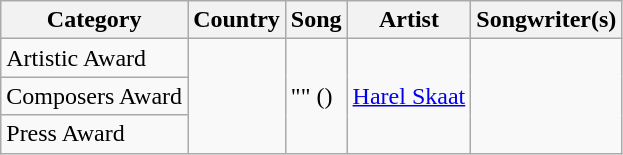<table class="wikitable plainrowheaders">
<tr>
<th scope="col">Category</th>
<th scope="col">Country</th>
<th scope="col">Song</th>
<th scope="col">Artist</th>
<th scope="col">Songwriter(s)</th>
</tr>
<tr>
<td>Artistic Award</td>
<td rowspan="3"></td>
<td rowspan="3">"" ()</td>
<td rowspan="3"><a href='#'>Harel Skaat</a></td>
<td rowspan="3"></td>
</tr>
<tr>
<td>Composers Award</td>
</tr>
<tr>
<td>Press Award</td>
</tr>
</table>
